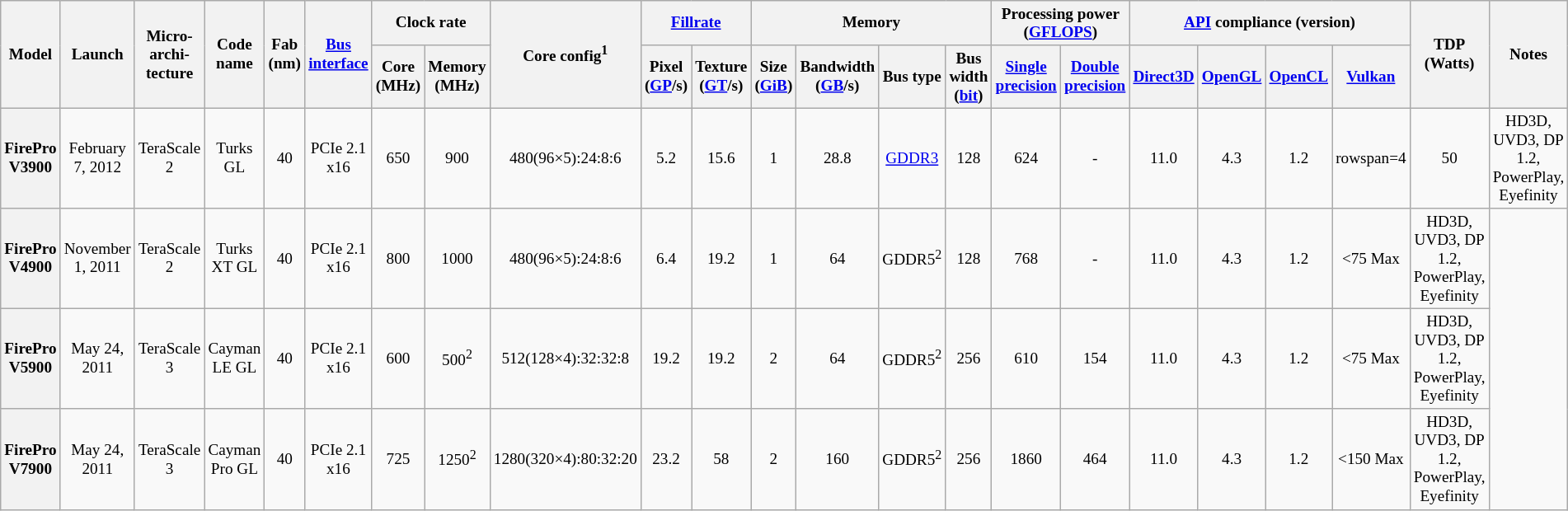<table class="wikitable" style="font-size: 80%; text-align:center;">
<tr>
<th rowspan="2" style="width:10em">Model</th>
<th rowspan="2">Launch</th>
<th rowspan="2">Micro-archi-tecture</th>
<th rowspan="2">Code name</th>
<th rowspan="2">Fab (nm)</th>
<th rowspan="2"><a href='#'>Bus</a> <a href='#'>interface</a></th>
<th colspan="2">Clock rate</th>
<th rowspan="2">Core config<sup>1</sup></th>
<th colspan="2"><a href='#'>Fillrate</a></th>
<th colspan="4">Memory</th>
<th colspan="2">Processing power<br>(<a href='#'>GFLOPS</a>)</th>
<th colspan="4"><a href='#'>API</a> compliance (version)</th>
<th rowspan="2">TDP (Watts)</th>
<th rowspan="2">Notes</th>
</tr>
<tr>
<th>Core (MHz)</th>
<th>Memory (MHz)</th>
<th>Pixel (<a href='#'>GP</a>/s)</th>
<th>Texture (<a href='#'>GT</a>/s)</th>
<th>Size (<a href='#'>GiB</a>)</th>
<th>Bandwidth (<a href='#'>GB</a>/s)</th>
<th>Bus type</th>
<th>Bus width (<a href='#'>bit</a>)</th>
<th><a href='#'>Single precision</a></th>
<th><a href='#'>Double precision</a></th>
<th><a href='#'>Direct3D</a></th>
<th><a href='#'>OpenGL</a></th>
<th><a href='#'>OpenCL</a></th>
<th><a href='#'>Vulkan</a></th>
</tr>
<tr>
<th>FirePro V3900</th>
<td>February 7, 2012</td>
<td>TeraScale 2</td>
<td>Turks GL</td>
<td>40</td>
<td>PCIe 2.1 x16</td>
<td>650</td>
<td>900</td>
<td>480(96×5):24:8:6</td>
<td>5.2</td>
<td>15.6</td>
<td>1</td>
<td>28.8</td>
<td><a href='#'>GDDR3</a></td>
<td>128</td>
<td>624</td>
<td>-</td>
<td>11.0</td>
<td>4.3</td>
<td>1.2</td>
<td>rowspan=4 </td>
<td>50</td>
<td>HD3D, UVD3, DP 1.2, PowerPlay, Eyefinity</td>
</tr>
<tr>
<th>FirePro V4900</th>
<td>November 1, 2011</td>
<td>TeraScale 2</td>
<td>Turks XT GL</td>
<td>40</td>
<td>PCIe 2.1 x16</td>
<td>800</td>
<td>1000</td>
<td>480(96×5):24:8:6</td>
<td>6.4</td>
<td>19.2</td>
<td>1</td>
<td>64</td>
<td>GDDR5<sup>2</sup></td>
<td>128</td>
<td>768</td>
<td>-</td>
<td>11.0</td>
<td>4.3</td>
<td>1.2</td>
<td><75 Max</td>
<td>HD3D, UVD3, DP 1.2, PowerPlay, Eyefinity</td>
</tr>
<tr>
<th>FirePro V5900</th>
<td>May 24, 2011</td>
<td>TeraScale 3</td>
<td>Cayman LE GL</td>
<td>40</td>
<td>PCIe 2.1 x16</td>
<td>600</td>
<td>500<sup>2</sup></td>
<td>512(128×4):32:32:8</td>
<td>19.2</td>
<td>19.2</td>
<td>2</td>
<td>64</td>
<td>GDDR5<sup>2</sup></td>
<td>256</td>
<td>610</td>
<td>154</td>
<td>11.0</td>
<td>4.3</td>
<td>1.2</td>
<td><75 Max</td>
<td>HD3D, UVD3, DP 1.2, PowerPlay, Eyefinity</td>
</tr>
<tr>
<th>FirePro V7900</th>
<td>May 24, 2011</td>
<td>TeraScale 3</td>
<td>Cayman Pro GL</td>
<td>40</td>
<td>PCIe 2.1 x16</td>
<td>725</td>
<td>1250<sup>2</sup></td>
<td>1280(320×4):80:32:20</td>
<td>23.2</td>
<td>58</td>
<td>2</td>
<td>160</td>
<td>GDDR5<sup>2</sup></td>
<td>256</td>
<td>1860</td>
<td>464</td>
<td>11.0</td>
<td>4.3</td>
<td>1.2</td>
<td><150 Max</td>
<td>HD3D, UVD3, DP 1.2, PowerPlay, Eyefinity</td>
</tr>
</table>
